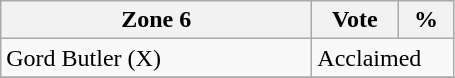<table class="wikitable">
<tr>
<th bgcolor="#DDDDFF" width="200px">Zone 6</th>
<th bgcolor="#DDDDFF" width="50px">Vote</th>
<th bgcolor="#DDDDFF" width="30px">%</th>
</tr>
<tr>
<td>Gord Butler (X)</td>
<td colspan=2>Acclaimed</td>
</tr>
<tr>
</tr>
</table>
